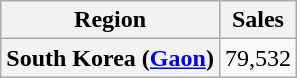<table class="wikitable plainrowheaders" style="text-align:center;">
<tr>
<th>Region</th>
<th>Sales</th>
</tr>
<tr>
<th scope=row>South Korea (<a href='#'>Gaon</a>)</th>
<td>79,532</td>
</tr>
</table>
